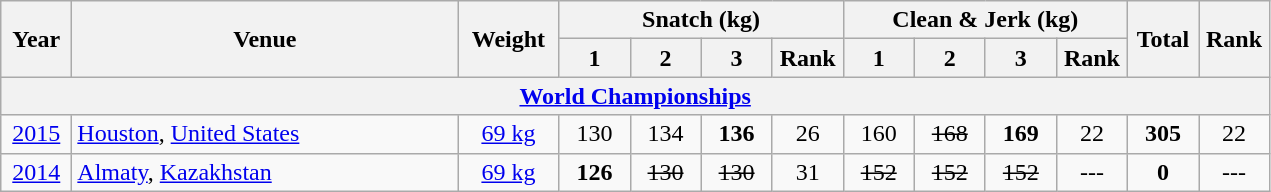<table class = "wikitable" style="text-align:center;">
<tr>
<th rowspan=2 width=40>Year</th>
<th rowspan=2 width=250>Venue</th>
<th rowspan=2 width=60>Weight</th>
<th colspan=4>Snatch (kg)</th>
<th colspan=4>Clean & Jerk (kg)</th>
<th rowspan=2 width=40>Total</th>
<th rowspan=2 width=40>Rank</th>
</tr>
<tr>
<th width=40>1</th>
<th width=40>2</th>
<th width=40>3</th>
<th width=40>Rank</th>
<th width=40>1</th>
<th width=40>2</th>
<th width=40>3</th>
<th width=40>Rank</th>
</tr>
<tr>
<th colspan=13><a href='#'>World Championships</a></th>
</tr>
<tr>
<td><a href='#'>2015</a></td>
<td align=left> <a href='#'>Houston</a>, <a href='#'>United States</a></td>
<td><a href='#'>69 kg</a></td>
<td>130</td>
<td>134</td>
<td><strong>136</strong></td>
<td>26</td>
<td>160</td>
<td><s>168</s></td>
<td><strong>169</strong></td>
<td>22</td>
<td><strong>305</strong></td>
<td>22</td>
</tr>
<tr>
<td><a href='#'>2014</a></td>
<td align=left> <a href='#'>Almaty</a>, <a href='#'>Kazakhstan</a></td>
<td><a href='#'>69 kg</a></td>
<td><strong>126</strong></td>
<td><s>130</s></td>
<td><s>130</s></td>
<td>31</td>
<td><s>152</s></td>
<td><s>152</s></td>
<td><s>152</s></td>
<td>---</td>
<td><strong>0</strong></td>
<td>---</td>
</tr>
</table>
